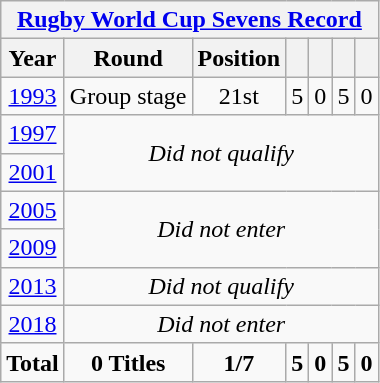<table class="wikitable" style="text-align: center;">
<tr>
<th colspan=10><a href='#'>Rugby World Cup Sevens Record</a></th>
</tr>
<tr>
<th>Year</th>
<th>Round</th>
<th>Position</th>
<th></th>
<th></th>
<th></th>
<th></th>
</tr>
<tr>
<td> <a href='#'>1993</a></td>
<td>Group stage</td>
<td>21st</td>
<td>5</td>
<td>0</td>
<td>5</td>
<td>0</td>
</tr>
<tr>
<td> <a href='#'>1997</a></td>
<td colspan=6 rowspan=2><em>Did not qualify</em></td>
</tr>
<tr>
<td> <a href='#'>2001</a></td>
</tr>
<tr>
<td> <a href='#'>2005</a></td>
<td rowspan=2 colspan=6><em>Did not enter</em></td>
</tr>
<tr>
<td> <a href='#'>2009</a></td>
</tr>
<tr>
<td> <a href='#'>2013</a></td>
<td colspan="6"><em>Did not qualify</em></td>
</tr>
<tr>
<td> <a href='#'>2018</a></td>
<td colspan="6"><em>Did not enter</em></td>
</tr>
<tr>
<td colspan=1><strong>Total</strong></td>
<td><strong>0 Titles</strong></td>
<td><strong>1/7</strong></td>
<td><strong>5</strong></td>
<td><strong>0</strong></td>
<td><strong>5</strong></td>
<td><strong>0</strong></td>
</tr>
</table>
